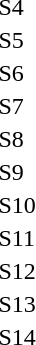<table>
<tr>
<td>S4</td>
<td></td>
<td></td>
<td></td>
</tr>
<tr>
<td>S5</td>
<td></td>
<td></td>
<td></td>
</tr>
<tr>
<td>S6</td>
<td></td>
<td></td>
<td></td>
</tr>
<tr>
<td>S7</td>
<td></td>
<td></td>
<td></td>
</tr>
<tr>
<td>S8</td>
<td></td>
<td></td>
<td></td>
</tr>
<tr>
<td>S9</td>
<td></td>
<td></td>
<td></td>
</tr>
<tr>
<td>S10</td>
<td></td>
<td></td>
<td></td>
</tr>
<tr>
<td>S11</td>
<td></td>
<td></td>
<td></td>
</tr>
<tr>
<td>S12</td>
<td></td>
<td></td>
<td></td>
</tr>
<tr>
<td>S13</td>
<td></td>
<td></td>
<td></td>
</tr>
<tr>
<td>S14</td>
<td></td>
<td></td>
<td></td>
</tr>
</table>
